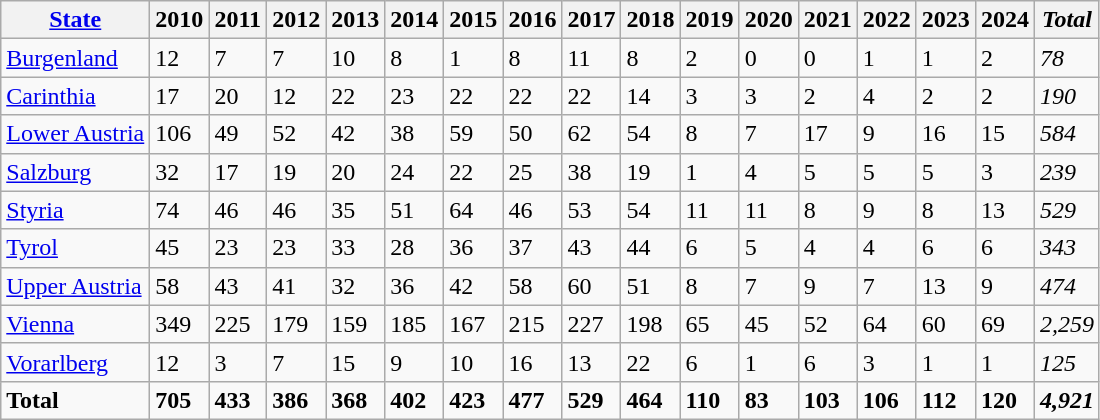<table class="wikitable" style="text-align:left">
<tr>
<th><a href='#'>State</a></th>
<th>2010</th>
<th>2011</th>
<th>2012</th>
<th>2013</th>
<th>2014</th>
<th>2015</th>
<th>2016</th>
<th>2017</th>
<th>2018</th>
<th>2019</th>
<th>2020</th>
<th>2021</th>
<th>2022</th>
<th>2023</th>
<th>2024</th>
<th><em>Total</em></th>
</tr>
<tr>
<td><a href='#'>Burgenland</a></td>
<td>12</td>
<td>7</td>
<td>7</td>
<td>10</td>
<td>8</td>
<td>1</td>
<td>8</td>
<td>11</td>
<td>8</td>
<td>2</td>
<td>0</td>
<td>0</td>
<td>1</td>
<td>1</td>
<td>2</td>
<td><em>78</em></td>
</tr>
<tr>
<td><a href='#'>Carinthia</a></td>
<td>17</td>
<td>20</td>
<td>12</td>
<td>22</td>
<td>23</td>
<td>22</td>
<td>22</td>
<td>22</td>
<td>14</td>
<td>3</td>
<td>3</td>
<td>2</td>
<td>4</td>
<td>2</td>
<td>2</td>
<td><em>190</em></td>
</tr>
<tr>
<td><a href='#'>Lower Austria</a></td>
<td>106</td>
<td>49</td>
<td>52</td>
<td>42</td>
<td>38</td>
<td>59</td>
<td>50</td>
<td>62</td>
<td>54</td>
<td>8</td>
<td>7</td>
<td>17</td>
<td>9</td>
<td>16</td>
<td>15</td>
<td><em>584</em></td>
</tr>
<tr>
<td><a href='#'>Salzburg</a></td>
<td>32</td>
<td>17</td>
<td>19</td>
<td>20</td>
<td>24</td>
<td>22</td>
<td>25</td>
<td>38</td>
<td>19</td>
<td>1</td>
<td>4</td>
<td>5</td>
<td>5</td>
<td>5</td>
<td>3</td>
<td><em>239</em></td>
</tr>
<tr>
<td><a href='#'>Styria</a></td>
<td>74</td>
<td>46</td>
<td>46</td>
<td>35</td>
<td>51</td>
<td>64</td>
<td>46</td>
<td>53</td>
<td>54</td>
<td>11</td>
<td>11</td>
<td>8</td>
<td>9</td>
<td>8</td>
<td>13</td>
<td><em>529</em></td>
</tr>
<tr>
<td><a href='#'>Tyrol</a></td>
<td>45</td>
<td>23</td>
<td>23</td>
<td>33</td>
<td>28</td>
<td>36</td>
<td>37</td>
<td>43</td>
<td>44</td>
<td>6</td>
<td>5</td>
<td>4</td>
<td>4</td>
<td>6</td>
<td>6</td>
<td><em>343</em></td>
</tr>
<tr>
<td><a href='#'>Upper Austria</a></td>
<td>58</td>
<td>43</td>
<td>41</td>
<td>32</td>
<td>36</td>
<td>42</td>
<td>58</td>
<td>60</td>
<td>51</td>
<td>8</td>
<td>7</td>
<td>9</td>
<td>7</td>
<td>13</td>
<td>9</td>
<td><em>474</em></td>
</tr>
<tr>
<td><a href='#'>Vienna</a></td>
<td>349</td>
<td>225</td>
<td>179</td>
<td>159</td>
<td>185</td>
<td>167</td>
<td>215</td>
<td>227</td>
<td>198</td>
<td>65</td>
<td>45</td>
<td>52</td>
<td>64</td>
<td>60</td>
<td>69</td>
<td><em>2,259</em></td>
</tr>
<tr>
<td><a href='#'>Vorarlberg</a></td>
<td>12</td>
<td>3</td>
<td>7</td>
<td>15</td>
<td>9</td>
<td>10</td>
<td>16</td>
<td>13</td>
<td>22</td>
<td>6</td>
<td>1</td>
<td>6</td>
<td>3</td>
<td>1</td>
<td>1</td>
<td><em>125</em></td>
</tr>
<tr>
<td><strong>Total</strong></td>
<td><strong>705</strong></td>
<td><strong>433</strong></td>
<td><strong>386</strong></td>
<td><strong>368</strong></td>
<td><strong>402</strong></td>
<td><strong>423</strong></td>
<td><strong>477</strong></td>
<td><strong>529</strong></td>
<td><strong>464</strong></td>
<td><strong>110</strong></td>
<td><strong>83</strong></td>
<td><strong>103</strong></td>
<td><strong>106</strong></td>
<td><strong>112</strong></td>
<td><strong>120</strong></td>
<td><strong><em>4,921</em></strong></td>
</tr>
</table>
